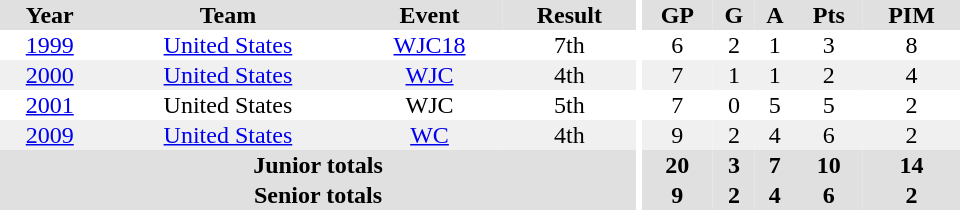<table id="Table3" style="text-align:center; width:40em" cellspacing="0" cellpadding="1" border="0">
<tr bgcolor="#e0e0e0" align="center">
<th>Year</th>
<th>Team</th>
<th>Event</th>
<th>Result</th>
<th rowspan="99" bgcolor="#ffffff"></th>
<th>GP</th>
<th>G</th>
<th>A</th>
<th>Pts</th>
<th>PIM</th>
</tr>
<tr>
<td><a href='#'>1999</a></td>
<td><a href='#'>United States</a></td>
<td><a href='#'>WJC18</a></td>
<td>7th</td>
<td>6</td>
<td>2</td>
<td>1</td>
<td>3</td>
<td>8</td>
</tr>
<tr bgcolor="#f0f0f0">
<td><a href='#'>2000</a></td>
<td><a href='#'>United States</a></td>
<td><a href='#'>WJC</a></td>
<td>4th</td>
<td>7</td>
<td>1</td>
<td>1</td>
<td>2</td>
<td>4</td>
</tr>
<tr>
<td><a href='#'>2001</a></td>
<td>United States</td>
<td>WJC</td>
<td>5th</td>
<td>7</td>
<td>0</td>
<td>5</td>
<td>5</td>
<td>2</td>
</tr>
<tr bgcolor="#f0f0f0">
<td><a href='#'>2009</a></td>
<td><a href='#'>United States</a></td>
<td><a href='#'>WC</a></td>
<td>4th</td>
<td>9</td>
<td>2</td>
<td>4</td>
<td>6</td>
<td>2</td>
</tr>
<tr bgcolor="#e0e0e0">
<th colspan="4">Junior totals</th>
<th>20</th>
<th>3</th>
<th>7</th>
<th>10</th>
<th>14</th>
</tr>
<tr bgcolor="#e0e0e0">
<th colspan="4">Senior totals</th>
<th>9</th>
<th>2</th>
<th>4</th>
<th>6</th>
<th>2</th>
</tr>
</table>
